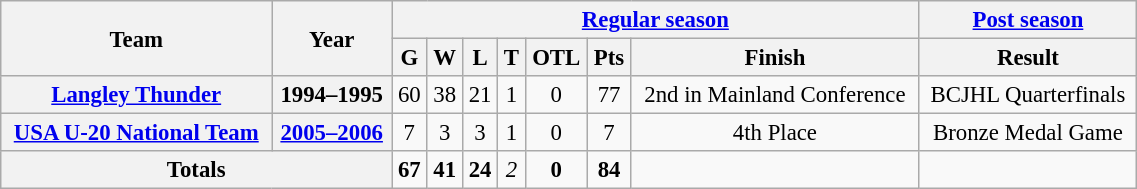<table class="wikitable" style="font-size: 95%; text-align:center; width:60%;">
<tr>
<th rowspan="2">Team</th>
<th rowspan="2">Year</th>
<th colspan="7"><a href='#'>Regular season</a></th>
<th colspan="1"><a href='#'>Post season</a></th>
</tr>
<tr>
<th>G</th>
<th>W</th>
<th>L</th>
<th>T</th>
<th>OTL</th>
<th>Pts</th>
<th>Finish</th>
<th>Result</th>
</tr>
<tr>
<th><a href='#'>Langley Thunder</a></th>
<th>1994–1995</th>
<td>60</td>
<td>38</td>
<td>21</td>
<td>1</td>
<td>0</td>
<td>77</td>
<td>2nd in Mainland Conference</td>
<td>BCJHL Quarterfinals</td>
</tr>
<tr>
<th><a href='#'>USA U-20 National Team</a></th>
<th><a href='#'>2005–2006</a></th>
<td>7</td>
<td>3</td>
<td>3</td>
<td>1</td>
<td>0</td>
<td>7</td>
<td>4th Place</td>
<td>Bronze Medal Game</td>
</tr>
<tr>
<th colspan="2">Totals</th>
<td><strong>67</strong></td>
<td><strong>41</strong></td>
<td><strong>24</strong></td>
<td><em>2</em></td>
<td><strong>0</strong></td>
<td><strong>84</strong></td>
<td></td>
<td></td>
</tr>
</table>
